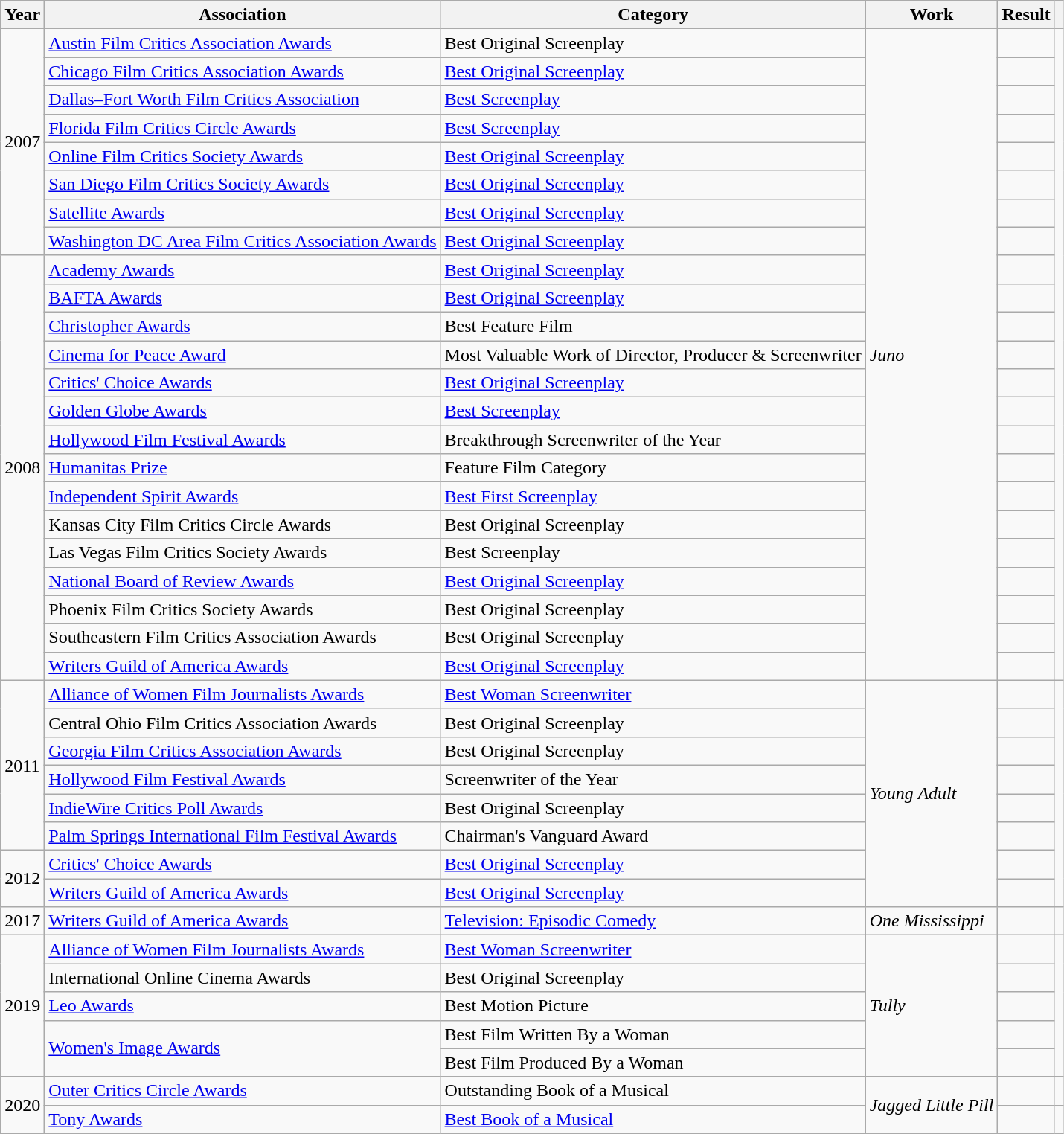<table class="wikitable sortable">
<tr>
<th>Year</th>
<th>Association</th>
<th>Category</th>
<th>Work</th>
<th>Result</th>
<th class="unsortable"></th>
</tr>
<tr>
<td rowspan="8">2007</td>
<td><a href='#'>Austin Film Critics Association Awards</a></td>
<td>Best Original Screenplay</td>
<td rowspan="23"><em>Juno</em></td>
<td></td>
<td style="text-align:center;" rowspan="23"></td>
</tr>
<tr>
<td><a href='#'>Chicago Film Critics Association Awards</a></td>
<td><a href='#'>Best Original Screenplay</a></td>
<td></td>
</tr>
<tr>
<td><a href='#'>Dallas–Fort Worth Film Critics Association</a></td>
<td><a href='#'>Best Screenplay</a></td>
<td></td>
</tr>
<tr>
<td><a href='#'>Florida Film Critics Circle Awards</a></td>
<td><a href='#'>Best Screenplay</a></td>
<td></td>
</tr>
<tr>
<td><a href='#'>Online Film Critics Society Awards</a></td>
<td><a href='#'>Best Original Screenplay</a></td>
<td></td>
</tr>
<tr>
<td><a href='#'>San Diego Film Critics Society Awards</a></td>
<td><a href='#'>Best Original Screenplay</a></td>
<td></td>
</tr>
<tr>
<td><a href='#'>Satellite Awards</a></td>
<td><a href='#'>Best Original Screenplay</a></td>
<td></td>
</tr>
<tr>
<td><a href='#'>Washington DC Area Film Critics Association Awards</a></td>
<td><a href='#'>Best Original Screenplay</a></td>
<td></td>
</tr>
<tr>
<td rowspan="15">2008</td>
<td><a href='#'>Academy Awards</a></td>
<td><a href='#'>Best Original Screenplay</a></td>
<td></td>
</tr>
<tr>
<td><a href='#'>BAFTA Awards</a></td>
<td><a href='#'>Best Original Screenplay</a></td>
<td></td>
</tr>
<tr>
<td><a href='#'>Christopher Awards</a></td>
<td>Best Feature Film</td>
<td></td>
</tr>
<tr>
<td><a href='#'>Cinema for Peace Award</a></td>
<td>Most Valuable Work of Director, Producer & Screenwriter</td>
<td></td>
</tr>
<tr>
<td><a href='#'>Critics' Choice Awards</a></td>
<td><a href='#'>Best Original Screenplay</a></td>
<td></td>
</tr>
<tr>
<td><a href='#'>Golden Globe Awards</a></td>
<td><a href='#'>Best Screenplay</a></td>
<td></td>
</tr>
<tr>
<td><a href='#'>Hollywood Film Festival Awards</a></td>
<td>Breakthrough Screenwriter of the Year</td>
<td></td>
</tr>
<tr>
<td><a href='#'>Humanitas Prize</a></td>
<td>Feature Film Category</td>
<td></td>
</tr>
<tr>
<td><a href='#'>Independent Spirit Awards</a></td>
<td><a href='#'>Best First Screenplay</a></td>
<td></td>
</tr>
<tr>
<td>Kansas City Film Critics Circle Awards</td>
<td>Best Original Screenplay</td>
<td></td>
</tr>
<tr>
<td>Las Vegas Film Critics Society Awards</td>
<td>Best Screenplay</td>
<td></td>
</tr>
<tr>
<td><a href='#'>National Board of Review Awards</a></td>
<td><a href='#'>Best Original Screenplay</a></td>
<td></td>
</tr>
<tr>
<td>Phoenix Film Critics Society Awards</td>
<td>Best Original Screenplay</td>
<td></td>
</tr>
<tr>
<td>Southeastern Film Critics Association Awards</td>
<td>Best Original Screenplay</td>
<td></td>
</tr>
<tr>
<td><a href='#'>Writers Guild of America Awards</a></td>
<td><a href='#'>Best Original Screenplay</a></td>
<td></td>
</tr>
<tr>
<td rowspan="6">2011</td>
<td><a href='#'>Alliance of Women Film Journalists Awards</a></td>
<td><a href='#'>Best Woman Screenwriter</a></td>
<td rowspan="8"><em>Young Adult</em></td>
<td></td>
<td style="text-align:center;" rowspan="8"></td>
</tr>
<tr>
<td>Central Ohio Film Critics Association Awards</td>
<td>Best Original Screenplay</td>
<td></td>
</tr>
<tr>
<td><a href='#'>Georgia Film Critics Association Awards</a></td>
<td>Best Original Screenplay</td>
<td></td>
</tr>
<tr>
<td><a href='#'>Hollywood Film Festival Awards</a></td>
<td>Screenwriter of the Year</td>
<td></td>
</tr>
<tr>
<td><a href='#'>IndieWire Critics Poll Awards</a></td>
<td>Best Original Screenplay</td>
<td></td>
</tr>
<tr>
<td><a href='#'>Palm Springs International Film Festival Awards</a></td>
<td>Chairman's Vanguard Award</td>
<td></td>
</tr>
<tr>
<td rowspan="2">2012</td>
<td><a href='#'>Critics' Choice Awards</a></td>
<td><a href='#'>Best Original Screenplay</a></td>
<td></td>
</tr>
<tr>
<td><a href='#'>Writers Guild of America Awards</a></td>
<td><a href='#'>Best Original Screenplay</a></td>
<td></td>
</tr>
<tr>
<td>2017</td>
<td><a href='#'>Writers Guild of America Awards</a></td>
<td><a href='#'>Television: Episodic Comedy</a></td>
<td><em>One Mississippi</em></td>
<td></td>
<td style="text-align:center;"></td>
</tr>
<tr>
<td rowspan="5">2019</td>
<td><a href='#'>Alliance of Women Film Journalists Awards</a></td>
<td><a href='#'>Best Woman Screenwriter</a></td>
<td rowspan="5"><em>Tully</em></td>
<td></td>
<td style="text-align:center;" rowspan="5"></td>
</tr>
<tr>
<td>International Online Cinema Awards</td>
<td>Best Original Screenplay</td>
<td></td>
</tr>
<tr>
<td><a href='#'>Leo Awards</a></td>
<td>Best Motion Picture</td>
<td></td>
</tr>
<tr>
<td rowspan="2"><a href='#'>Women's Image Awards</a></td>
<td>Best Film Written By a Woman</td>
<td></td>
</tr>
<tr>
<td>Best Film Produced By a Woman</td>
<td></td>
</tr>
<tr>
<td rowspan="2">2020</td>
<td><a href='#'>Outer Critics Circle Awards</a></td>
<td>Outstanding Book of a Musical</td>
<td rowspan="2"><em>Jagged Little Pill</em></td>
<td></td>
<td style="text-align:center;"></td>
</tr>
<tr>
<td><a href='#'>Tony Awards</a></td>
<td><a href='#'>Best Book of a Musical</a></td>
<td></td>
<td style="text-align:center;"></td>
</tr>
</table>
